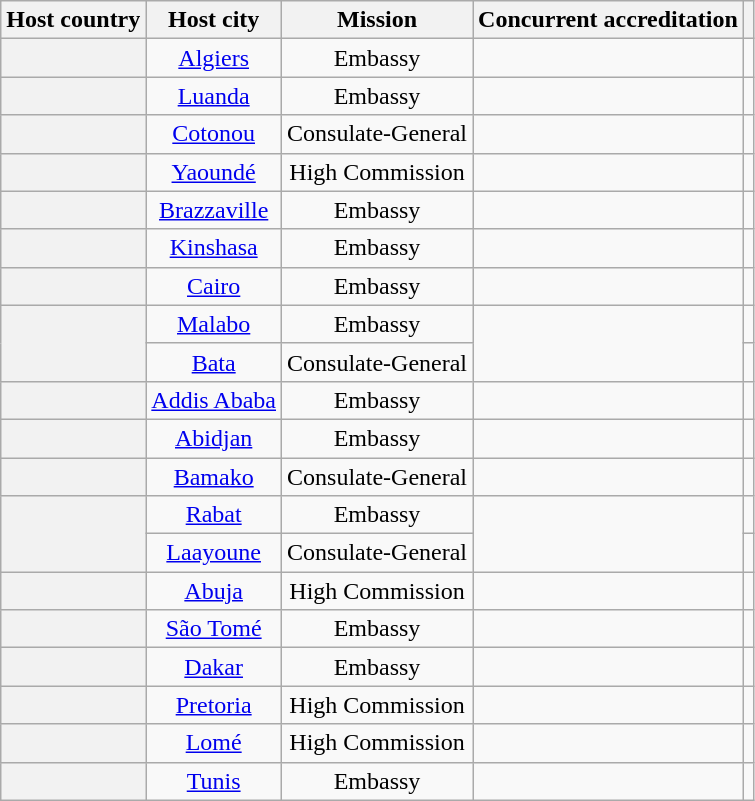<table class="wikitable plainrowheaders" style="text-align:center;">
<tr>
<th scope="col">Host country</th>
<th scope="col">Host city</th>
<th scope="col">Mission</th>
<th scope="col">Concurrent accreditation</th>
<th scope="col"></th>
</tr>
<tr>
<th scope="row"></th>
<td><a href='#'>Algiers</a></td>
<td>Embassy</td>
<td></td>
<td></td>
</tr>
<tr>
<th scope="row"></th>
<td><a href='#'>Luanda</a></td>
<td>Embassy</td>
<td></td>
<td></td>
</tr>
<tr>
<th scope="row"></th>
<td><a href='#'>Cotonou</a></td>
<td>Consulate-General</td>
<td></td>
<td></td>
</tr>
<tr>
<th scope="row"></th>
<td><a href='#'>Yaoundé</a></td>
<td>High Commission</td>
<td></td>
<td></td>
</tr>
<tr>
<th scope="row"></th>
<td><a href='#'>Brazzaville</a></td>
<td>Embassy</td>
<td></td>
<td></td>
</tr>
<tr>
<th scope="row"></th>
<td><a href='#'>Kinshasa</a></td>
<td>Embassy</td>
<td></td>
<td></td>
</tr>
<tr>
<th scope="row"></th>
<td><a href='#'>Cairo</a></td>
<td>Embassy</td>
<td></td>
<td></td>
</tr>
<tr>
<th scope="row" rowspan="2"></th>
<td><a href='#'>Malabo</a></td>
<td>Embassy</td>
<td rowspan="2"></td>
<td></td>
</tr>
<tr>
<td><a href='#'>Bata</a></td>
<td>Consulate-General</td>
<td></td>
</tr>
<tr>
<th scope="row"></th>
<td><a href='#'>Addis Ababa</a></td>
<td>Embassy</td>
<td></td>
<td><br></td>
</tr>
<tr>
<th scope="row"></th>
<td><a href='#'>Abidjan</a></td>
<td>Embassy</td>
<td></td>
<td></td>
</tr>
<tr>
<th scope="row"></th>
<td><a href='#'>Bamako</a></td>
<td>Consulate-General</td>
<td></td>
<td></td>
</tr>
<tr>
<th scope="row" rowspan="2"></th>
<td><a href='#'>Rabat</a></td>
<td>Embassy</td>
<td rowspan="2"></td>
<td></td>
</tr>
<tr>
<td><a href='#'>Laayoune</a></td>
<td>Consulate-General</td>
<td></td>
</tr>
<tr>
<th scope="row"></th>
<td><a href='#'>Abuja</a></td>
<td>High Commission</td>
<td></td>
<td></td>
</tr>
<tr>
<th scope="row"></th>
<td><a href='#'>São Tomé</a></td>
<td>Embassy</td>
<td></td>
<td></td>
</tr>
<tr>
<th scope="row"></th>
<td><a href='#'>Dakar</a></td>
<td>Embassy</td>
<td></td>
<td></td>
</tr>
<tr>
<th scope="row"></th>
<td><a href='#'>Pretoria</a></td>
<td>High Commission</td>
<td></td>
<td></td>
</tr>
<tr>
<th scope="row"></th>
<td><a href='#'>Lomé</a></td>
<td>High Commission</td>
<td></td>
<td></td>
</tr>
<tr>
<th scope="row"></th>
<td><a href='#'>Tunis</a></td>
<td>Embassy</td>
<td></td>
<td></td>
</tr>
</table>
